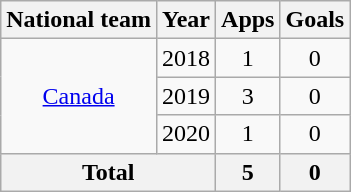<table class="wikitable" style="text-align:center">
<tr>
<th>National team</th>
<th>Year</th>
<th>Apps</th>
<th>Goals</th>
</tr>
<tr>
<td rowspan="3"><a href='#'>Canada</a></td>
<td>2018</td>
<td>1</td>
<td>0</td>
</tr>
<tr>
<td>2019</td>
<td>3</td>
<td>0</td>
</tr>
<tr>
<td>2020</td>
<td>1</td>
<td>0</td>
</tr>
<tr>
<th colspan="2">Total</th>
<th>5</th>
<th>0</th>
</tr>
</table>
